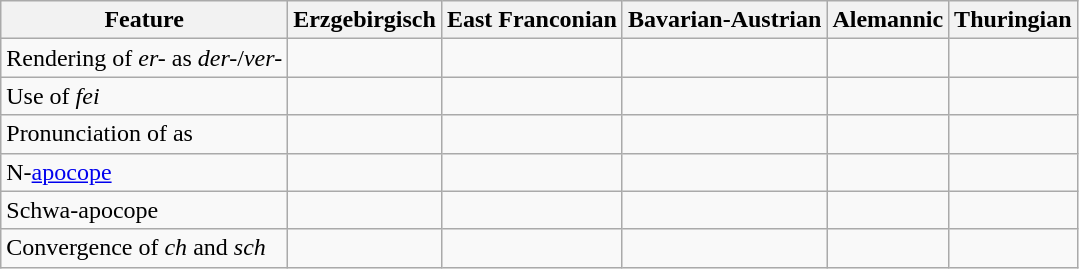<table class="wikitable">
<tr>
<th>Feature</th>
<th>Erzgebirgisch</th>
<th>East Franconian</th>
<th>Bavarian-Austrian</th>
<th>Alemannic</th>
<th>Thuringian</th>
</tr>
<tr>
<td>Rendering of <em>er-</em> as <em>der-</em>/<em>ver-</em></td>
<td></td>
<td></td>
<td></td>
<td></td>
<td></td>
</tr>
<tr>
<td>Use of <em>fei</em></td>
<td></td>
<td></td>
<td></td>
<td></td>
<td></td>
</tr>
<tr>
<td>Pronunciation of  as </td>
<td></td>
<td></td>
<td></td>
<td></td>
<td></td>
</tr>
<tr>
<td>N-<a href='#'>apocope</a></td>
<td></td>
<td></td>
<td></td>
<td></td>
<td></td>
</tr>
<tr>
<td>Schwa-apocope</td>
<td></td>
<td></td>
<td></td>
<td></td>
<td></td>
</tr>
<tr>
<td>Convergence of <em>ch</em> and <em>sch</em></td>
<td></td>
<td></td>
<td></td>
<td></td>
<td></td>
</tr>
</table>
